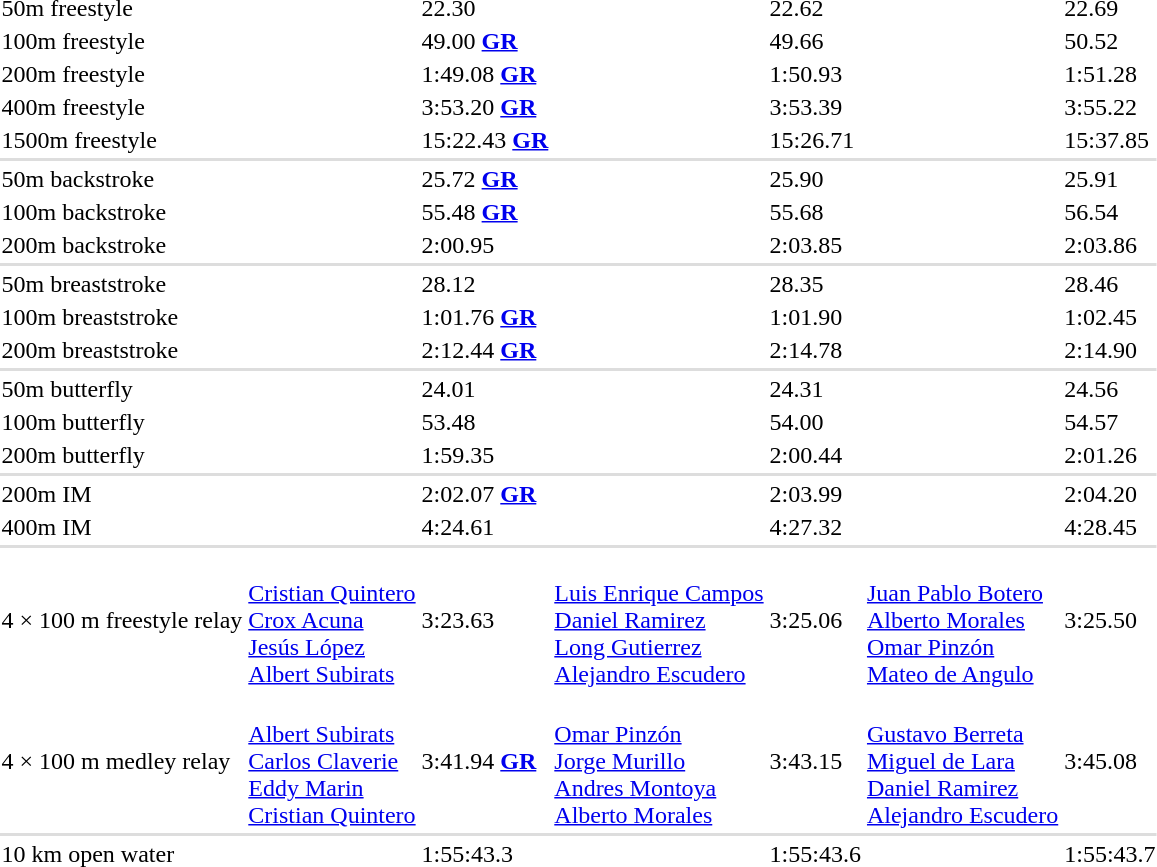<table>
<tr>
<td>50m freestyle</td>
<td></td>
<td>22.30</td>
<td></td>
<td>22.62</td>
<td></td>
<td>22.69</td>
</tr>
<tr>
<td>100m freestyle</td>
<td></td>
<td>49.00 <strong><a href='#'>GR</a></strong></td>
<td></td>
<td>49.66</td>
<td></td>
<td>50.52</td>
</tr>
<tr>
<td>200m freestyle</td>
<td></td>
<td>1:49.08 <strong><a href='#'>GR</a></strong></td>
<td></td>
<td>1:50.93</td>
<td></td>
<td>1:51.28</td>
</tr>
<tr>
<td>400m freestyle</td>
<td></td>
<td>3:53.20 <strong><a href='#'>GR</a></strong></td>
<td></td>
<td>3:53.39</td>
<td></td>
<td>3:55.22</td>
</tr>
<tr>
<td>1500m freestyle</td>
<td></td>
<td>15:22.43 <strong><a href='#'>GR</a></strong></td>
<td></td>
<td>15:26.71</td>
<td></td>
<td>15:37.85</td>
</tr>
<tr bgcolor=#DDDDDD>
<td colspan=7></td>
</tr>
<tr>
<td>50m backstroke</td>
<td></td>
<td>25.72 <strong><a href='#'>GR</a></strong></td>
<td></td>
<td>25.90</td>
<td></td>
<td>25.91</td>
</tr>
<tr>
<td>100m backstroke</td>
<td></td>
<td>55.48 <strong><a href='#'>GR</a></strong></td>
<td></td>
<td>55.68</td>
<td></td>
<td>56.54</td>
</tr>
<tr>
<td>200m backstroke</td>
<td></td>
<td>2:00.95</td>
<td></td>
<td>2:03.85</td>
<td></td>
<td>2:03.86</td>
</tr>
<tr bgcolor=#DDDDDD>
<td colspan=7></td>
</tr>
<tr>
<td>50m breaststroke</td>
<td></td>
<td>28.12</td>
<td></td>
<td>28.35</td>
<td></td>
<td>28.46</td>
</tr>
<tr>
<td>100m breaststroke</td>
<td></td>
<td>1:01.76 <strong><a href='#'>GR</a></strong></td>
<td></td>
<td>1:01.90</td>
<td></td>
<td>1:02.45</td>
</tr>
<tr>
<td>200m breaststroke</td>
<td></td>
<td>2:12.44 <strong><a href='#'>GR</a></strong></td>
<td></td>
<td>2:14.78</td>
<td></td>
<td>2:14.90</td>
</tr>
<tr bgcolor=#DDDDDD>
<td colspan=7></td>
</tr>
<tr>
<td>50m butterfly</td>
<td></td>
<td>24.01</td>
<td></td>
<td>24.31</td>
<td></td>
<td>24.56</td>
</tr>
<tr>
<td>100m butterfly</td>
<td></td>
<td>53.48</td>
<td></td>
<td>54.00</td>
<td></td>
<td>54.57</td>
</tr>
<tr>
<td>200m butterfly</td>
<td></td>
<td>1:59.35</td>
<td></td>
<td>2:00.44</td>
<td></td>
<td>2:01.26</td>
</tr>
<tr bgcolor=#DDDDDD>
<td colspan=7></td>
</tr>
<tr>
<td>200m IM</td>
<td></td>
<td>2:02.07 <strong><a href='#'>GR</a></strong></td>
<td></td>
<td>2:03.99</td>
<td></td>
<td>2:04.20</td>
</tr>
<tr>
<td>400m IM</td>
<td></td>
<td>4:24.61</td>
<td></td>
<td>4:27.32</td>
<td></td>
<td>4:28.45</td>
</tr>
<tr bgcolor=#DDDDDD>
<td colspan=7></td>
</tr>
<tr>
<td>4 × 100 m freestyle relay</td>
<td><br><a href='#'>Cristian Quintero</a><br><a href='#'>Crox Acuna</a><br><a href='#'>Jesús López</a><br><a href='#'>Albert Subirats</a></td>
<td>3:23.63</td>
<td><br><a href='#'>Luis Enrique Campos</a><br><a href='#'>Daniel Ramirez</a><br><a href='#'>Long Gutierrez</a><br><a href='#'>Alejandro Escudero</a></td>
<td>3:25.06</td>
<td><br><a href='#'>Juan Pablo Botero</a><br><a href='#'>Alberto Morales</a><br><a href='#'>Omar Pinzón</a><br><a href='#'>Mateo de Angulo</a></td>
<td>3:25.50</td>
</tr>
<tr>
<td>4 × 100 m medley relay</td>
<td><br><a href='#'>Albert Subirats</a><br><a href='#'>Carlos Claverie</a><br><a href='#'>Eddy Marin</a><br><a href='#'>Cristian Quintero</a></td>
<td>3:41.94 <strong><a href='#'>GR</a></strong></td>
<td><br><a href='#'>Omar Pinzón</a><br><a href='#'>Jorge Murillo</a><br><a href='#'>Andres Montoya</a><br><a href='#'>Alberto Morales</a></td>
<td>3:43.15</td>
<td><br><a href='#'>Gustavo Berreta</a><br><a href='#'>Miguel de Lara</a><br><a href='#'>Daniel Ramirez</a><br><a href='#'>Alejandro Escudero</a></td>
<td>3:45.08</td>
</tr>
<tr bgcolor=#DDDDDD>
<td colspan=7></td>
</tr>
<tr>
<td>10 km open water</td>
<td></td>
<td>1:55:43.3</td>
<td></td>
<td>1:55:43.6</td>
<td></td>
<td>1:55:43.7</td>
</tr>
</table>
